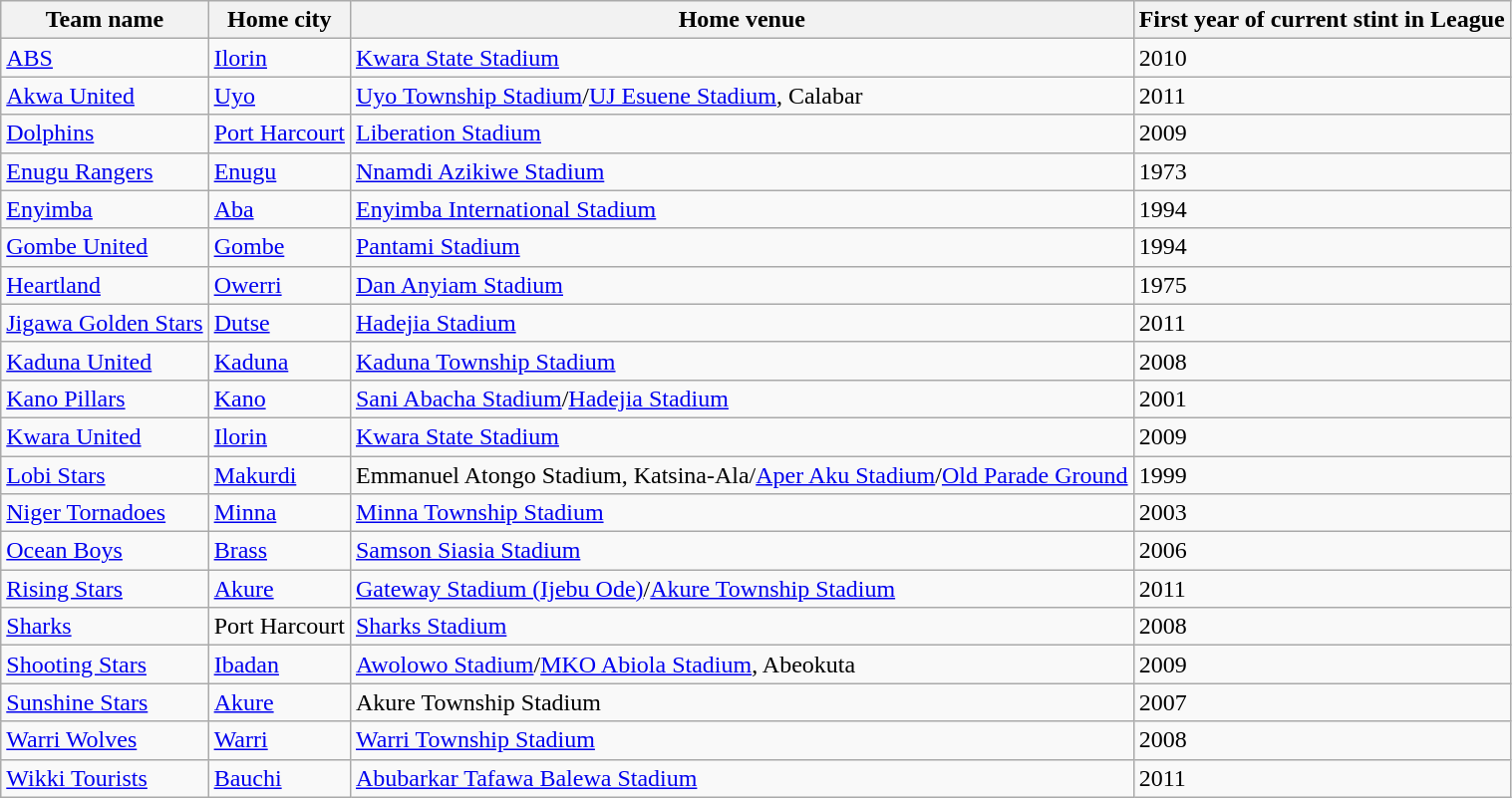<table class="wikitable sortable">
<tr>
<th>Team name</th>
<th>Home city</th>
<th>Home venue</th>
<th>First year of current stint in League</th>
</tr>
<tr>
<td><a href='#'>ABS</a></td>
<td><a href='#'>Ilorin</a></td>
<td><a href='#'>Kwara State Stadium</a></td>
<td>2010</td>
</tr>
<tr>
<td><a href='#'>Akwa United</a></td>
<td><a href='#'>Uyo</a></td>
<td><a href='#'>Uyo Township Stadium</a>/<a href='#'>UJ Esuene Stadium</a>, Calabar</td>
<td>2011</td>
</tr>
<tr>
<td><a href='#'>Dolphins</a></td>
<td><a href='#'>Port Harcourt</a></td>
<td><a href='#'>Liberation Stadium</a></td>
<td>2009</td>
</tr>
<tr>
<td><a href='#'>Enugu Rangers</a></td>
<td><a href='#'>Enugu</a></td>
<td><a href='#'>Nnamdi Azikiwe Stadium</a></td>
<td>1973</td>
</tr>
<tr>
<td><a href='#'>Enyimba</a></td>
<td><a href='#'>Aba</a></td>
<td><a href='#'>Enyimba International Stadium</a></td>
<td>1994</td>
</tr>
<tr>
<td><a href='#'>Gombe United</a></td>
<td><a href='#'>Gombe</a></td>
<td><a href='#'>Pantami Stadium</a></td>
<td>1994</td>
</tr>
<tr>
<td><a href='#'>Heartland</a></td>
<td><a href='#'>Owerri</a></td>
<td><a href='#'>Dan Anyiam Stadium</a></td>
<td>1975</td>
</tr>
<tr>
<td><a href='#'>Jigawa Golden Stars</a></td>
<td><a href='#'>Dutse</a></td>
<td><a href='#'>Hadejia Stadium</a></td>
<td>2011</td>
</tr>
<tr>
<td><a href='#'>Kaduna United</a></td>
<td><a href='#'>Kaduna</a></td>
<td><a href='#'>Kaduna Township Stadium</a></td>
<td>2008</td>
</tr>
<tr>
<td><a href='#'>Kano Pillars</a></td>
<td><a href='#'>Kano</a></td>
<td><a href='#'>Sani Abacha Stadium</a>/<a href='#'>Hadejia Stadium</a></td>
<td>2001</td>
</tr>
<tr>
<td><a href='#'>Kwara United</a></td>
<td><a href='#'>Ilorin</a></td>
<td><a href='#'>Kwara State Stadium</a></td>
<td>2009</td>
</tr>
<tr>
<td><a href='#'>Lobi Stars</a></td>
<td><a href='#'>Makurdi</a></td>
<td>Emmanuel Atongo Stadium, Katsina-Ala/<a href='#'>Aper Aku Stadium</a>/<a href='#'>Old Parade Ground</a></td>
<td>1999</td>
</tr>
<tr>
<td><a href='#'>Niger Tornadoes</a></td>
<td><a href='#'>Minna</a></td>
<td><a href='#'>Minna Township Stadium</a></td>
<td>2003</td>
</tr>
<tr>
<td><a href='#'>Ocean Boys</a></td>
<td><a href='#'>Brass</a></td>
<td><a href='#'>Samson Siasia Stadium</a></td>
<td>2006</td>
</tr>
<tr>
<td><a href='#'>Rising Stars</a></td>
<td><a href='#'>Akure</a></td>
<td><a href='#'>Gateway Stadium (Ijebu Ode)</a>/<a href='#'>Akure Township Stadium</a></td>
<td>2011</td>
</tr>
<tr>
<td><a href='#'>Sharks</a></td>
<td>Port Harcourt</td>
<td><a href='#'>Sharks Stadium</a></td>
<td>2008</td>
</tr>
<tr>
<td><a href='#'>Shooting Stars</a></td>
<td><a href='#'>Ibadan</a></td>
<td><a href='#'>Awolowo Stadium</a>/<a href='#'>MKO Abiola Stadium</a>, Abeokuta</td>
<td>2009</td>
</tr>
<tr>
<td><a href='#'>Sunshine Stars</a></td>
<td><a href='#'>Akure</a></td>
<td>Akure Township Stadium</td>
<td>2007</td>
</tr>
<tr>
<td><a href='#'>Warri Wolves</a></td>
<td><a href='#'>Warri</a></td>
<td><a href='#'>Warri Township Stadium</a></td>
<td>2008</td>
</tr>
<tr>
<td><a href='#'>Wikki Tourists</a></td>
<td><a href='#'>Bauchi</a></td>
<td><a href='#'>Abubarkar Tafawa Balewa Stadium</a></td>
<td>2011</td>
</tr>
</table>
